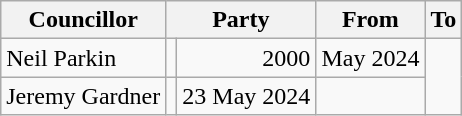<table class=wikitable>
<tr>
<th>Councillor</th>
<th colspan=2>Party</th>
<th>From</th>
<th>To</th>
</tr>
<tr>
<td>Neil Parkin</td>
<td></td>
<td align=right>2000</td>
<td align=right>May 2024</td>
</tr>
<tr>
<td>Jeremy Gardner</td>
<td></td>
<td align=right>23 May 2024</td>
<td align=right></td>
</tr>
</table>
